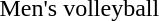<table>
<tr>
<td>Men's volleyball</td>
<td></td>
<td></td>
<td></td>
</tr>
</table>
